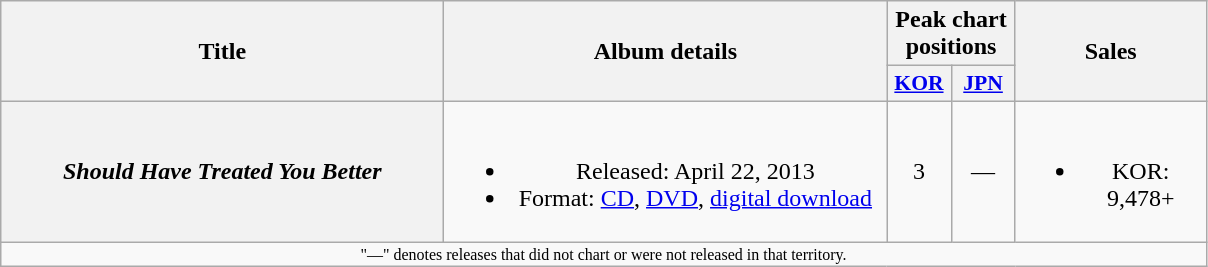<table class="wikitable plainrowheaders" style="text-align:center;">
<tr>
<th rowspan="2" style="width:18em;">Title</th>
<th rowspan="2" style="width:18em;">Album details</th>
<th colspan="2">Peak chart positions</th>
<th rowspan=2 width="120">Sales</th>
</tr>
<tr>
<th scope="col" style="width:2.5em;font-size:90%;"><a href='#'>KOR</a><br></th>
<th scope="col" style="width:2.5em;font-size:90%;"><a href='#'>JPN</a><br></th>
</tr>
<tr>
<th scope="row"><em>Should Have Treated You Better</em></th>
<td><br><ul><li>Released: April 22, 2013</li><li>Format: <a href='#'>CD</a>, <a href='#'>DVD</a>, <a href='#'>digital download</a></li></ul></td>
<td>3</td>
<td>—</td>
<td><br><ul><li>KOR: 9,478+</li></ul></td>
</tr>
<tr>
<td colspan="5" style="font-size:8pt;">"—" denotes releases that did not chart or were not released in that territory.</td>
</tr>
</table>
